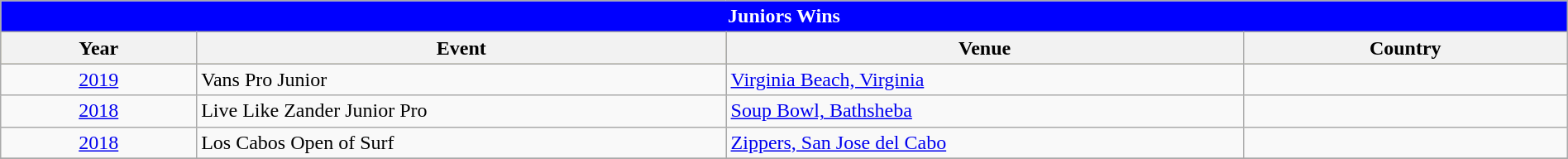<table class="wikitable" style="width:100%;">
<tr>
<td colspan=4; style="background: blue; color: white" align="center"><strong>Juniors Wins</strong></td>
</tr>
<tr bgcolor=#bdb76b>
<th>Year</th>
<th width=   33.8%>Event</th>
<th width=     33%>Venue</th>
<th>Country</th>
</tr>
<tr>
<td style=text-align:center><a href='#'>2019</a></td>
<td>Vans Pro Junior</td>
<td><a href='#'>Virginia Beach, Virginia</a></td>
<td></td>
</tr>
<tr>
<td style=text-align:center><a href='#'>2018</a></td>
<td>Live Like Zander Junior Pro</td>
<td><a href='#'>Soup Bowl, Bathsheba</a></td>
<td></td>
</tr>
<tr>
<td style=text-align:center><a href='#'>2018</a></td>
<td>Los Cabos Open of Surf</td>
<td><a href='#'>Zippers, San Jose del Cabo</a></td>
<td></td>
</tr>
<tr>
</tr>
</table>
